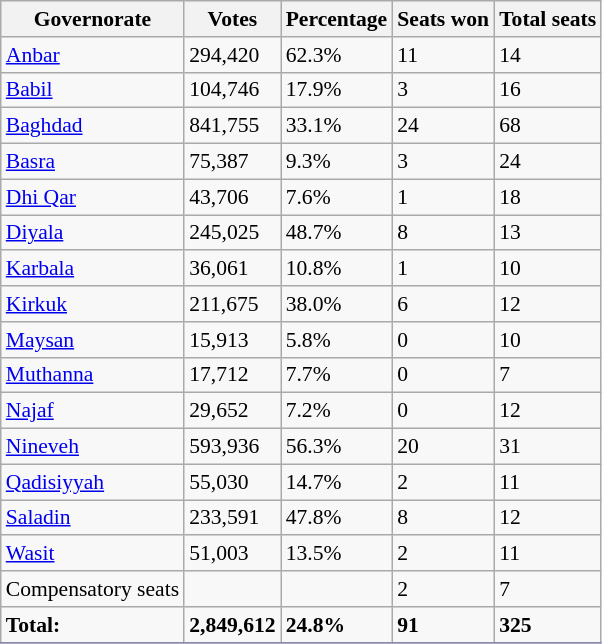<table class=wikitable style="border:1px solid #8888aa; background-color:#f8f8f8; padding:0px; font-size:90%;">
<tr>
<th>Governorate</th>
<th>Votes</th>
<th>Percentage</th>
<th>Seats won</th>
<th>Total seats</th>
</tr>
<tr>
<td><a href='#'>Anbar</a></td>
<td>294,420</td>
<td>62.3%</td>
<td>11</td>
<td>14</td>
</tr>
<tr>
<td><a href='#'>Babil</a></td>
<td>104,746</td>
<td>17.9%</td>
<td>3</td>
<td>16</td>
</tr>
<tr>
<td><a href='#'>Baghdad</a></td>
<td>841,755</td>
<td>33.1%</td>
<td>24</td>
<td>68</td>
</tr>
<tr>
<td><a href='#'>Basra</a></td>
<td>75,387</td>
<td>9.3%</td>
<td>3</td>
<td>24</td>
</tr>
<tr>
<td><a href='#'>Dhi Qar</a></td>
<td>43,706</td>
<td>7.6%</td>
<td>1</td>
<td>18</td>
</tr>
<tr>
<td><a href='#'>Diyala</a></td>
<td>245,025</td>
<td>48.7%</td>
<td>8</td>
<td>13</td>
</tr>
<tr>
<td><a href='#'>Karbala</a></td>
<td>36,061</td>
<td>10.8%</td>
<td>1</td>
<td>10</td>
</tr>
<tr>
<td><a href='#'>Kirkuk</a></td>
<td>211,675</td>
<td>38.0%</td>
<td>6</td>
<td>12</td>
</tr>
<tr>
<td><a href='#'>Maysan</a></td>
<td>15,913</td>
<td>5.8%</td>
<td>0</td>
<td>10</td>
</tr>
<tr>
<td><a href='#'>Muthanna</a></td>
<td>17,712</td>
<td>7.7%</td>
<td>0</td>
<td>7</td>
</tr>
<tr>
<td><a href='#'>Najaf</a></td>
<td>29,652</td>
<td>7.2%</td>
<td>0</td>
<td>12</td>
</tr>
<tr>
<td><a href='#'>Nineveh</a></td>
<td>593,936</td>
<td>56.3%</td>
<td>20</td>
<td>31</td>
</tr>
<tr>
<td><a href='#'>Qadisiyyah</a></td>
<td>55,030</td>
<td>14.7%</td>
<td>2</td>
<td>11</td>
</tr>
<tr>
<td><a href='#'>Saladin</a></td>
<td>233,591</td>
<td>47.8%</td>
<td>8</td>
<td>12</td>
</tr>
<tr>
<td><a href='#'>Wasit</a></td>
<td>51,003</td>
<td>13.5%</td>
<td>2</td>
<td>11</td>
</tr>
<tr>
<td>Compensatory seats</td>
<td></td>
<td></td>
<td>2</td>
<td>7</td>
</tr>
<tr>
<td><strong>Total:</strong></td>
<td><strong>2,849,612</strong></td>
<td><strong>24.8%</strong></td>
<td><strong>91</strong></td>
<td><strong>325</strong></td>
</tr>
<tr>
</tr>
</table>
